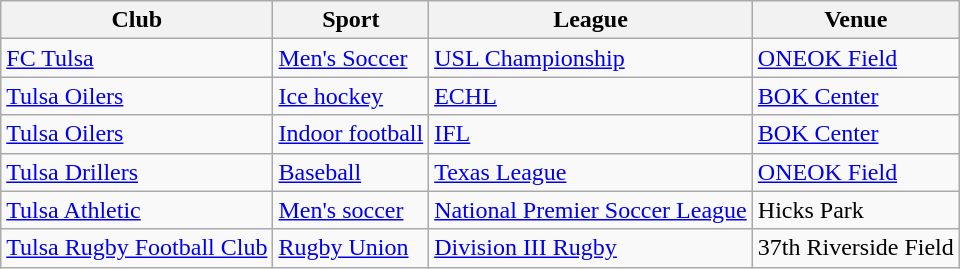<table class="wikitable">
<tr ">
<th>Club</th>
<th>Sport</th>
<th>League</th>
<th>Venue</th>
</tr>
<tr>
<td><a href='#'>FC Tulsa</a></td>
<td><a href='#'>Men's Soccer</a></td>
<td><a href='#'>USL Championship</a></td>
<td><a href='#'>ONEOK Field</a></td>
</tr>
<tr>
<td><a href='#'>Tulsa Oilers</a></td>
<td><a href='#'>Ice hockey</a></td>
<td><a href='#'>ECHL</a></td>
<td><a href='#'>BOK Center</a></td>
</tr>
<tr>
<td><a href='#'>Tulsa Oilers</a></td>
<td><a href='#'>Indoor football</a></td>
<td><a href='#'>IFL</a></td>
<td><a href='#'>BOK Center</a></td>
</tr>
<tr>
<td><a href='#'>Tulsa Drillers</a></td>
<td><a href='#'>Baseball</a></td>
<td><a href='#'>Texas League</a></td>
<td><a href='#'>ONEOK Field</a></td>
</tr>
<tr>
<td><a href='#'>Tulsa Athletic</a></td>
<td><a href='#'>Men's soccer</a></td>
<td><a href='#'>National Premier Soccer League</a></td>
<td>Hicks Park</td>
</tr>
<tr>
<td><a href='#'>Tulsa Rugby Football Club</a></td>
<td><a href='#'>Rugby Union</a></td>
<td><a href='#'>Division III Rugby</a></td>
<td>37th Riverside Field</td>
</tr>
</table>
